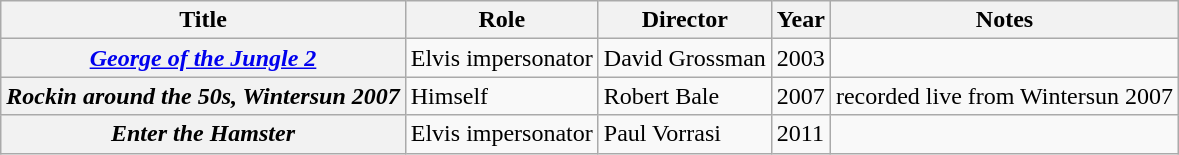<table class="wikitable plainrowheaders sortable">
<tr>
<th scope="col">Title</th>
<th scope="col">Role</th>
<th scope="col">Director</th>
<th scope="col">Year</th>
<th scope="col" class="unsortable">Notes</th>
</tr>
<tr>
<th scope="row"><em><a href='#'>George of the Jungle 2</a></em></th>
<td>Elvis impersonator</td>
<td>David Grossman</td>
<td>2003</td>
<td></td>
</tr>
<tr>
<th scope="row"><em>Rockin around the 50s, Wintersun 2007</em></th>
<td>Himself</td>
<td>Robert Bale</td>
<td>2007</td>
<td>recorded live from Wintersun 2007</td>
</tr>
<tr>
<th scope="row"><em>Enter the Hamster</em></th>
<td>Elvis impersonator</td>
<td>Paul Vorrasi</td>
<td>2011</td>
<td></td>
</tr>
</table>
